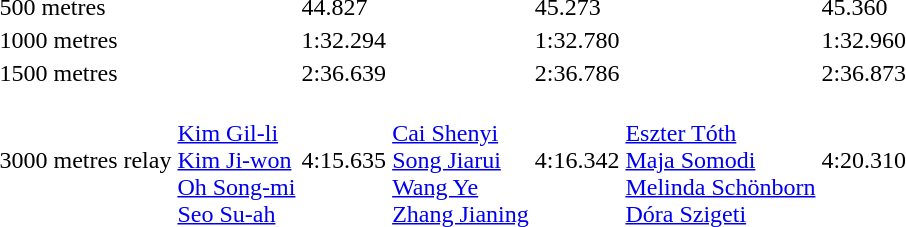<table>
<tr>
<td>500 metres</td>
<td></td>
<td>44.827</td>
<td></td>
<td>45.273</td>
<td></td>
<td>45.360</td>
</tr>
<tr>
<td>1000 metres</td>
<td></td>
<td>1:32.294</td>
<td></td>
<td>1:32.780</td>
<td></td>
<td>1:32.960</td>
</tr>
<tr>
<td>1500 metres</td>
<td></td>
<td>2:36.639</td>
<td></td>
<td>2:36.786</td>
<td></td>
<td>2:36.873</td>
</tr>
<tr>
<td>3000 metres relay</td>
<td><br><a href='#'>Kim Gil-li</a><br><a href='#'>Kim Ji-won</a><br><a href='#'>Oh Song-mi</a><br><a href='#'>Seo Su-ah</a></td>
<td>4:15.635</td>
<td><br><a href='#'>Cai Shenyi</a><br><a href='#'>Song Jiarui</a><br><a href='#'>Wang Ye</a><br><a href='#'>Zhang Jianing</a></td>
<td>4:16.342</td>
<td><br><a href='#'>Eszter Tóth</a><br><a href='#'>Maja Somodi</a><br><a href='#'>Melinda Schönborn</a><br><a href='#'>Dóra Szigeti</a></td>
<td>4:20.310</td>
</tr>
</table>
